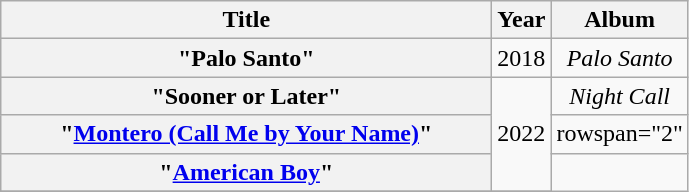<table class="wikitable plainrowheaders" style="text-align:center;">
<tr>
<th scope="col" style="width:20em;">Title</th>
<th scope="col" style="width:1em;">Year</th>
<th scope="col">Album</th>
</tr>
<tr>
<th scope="row">"Palo Santo"</th>
<td>2018</td>
<td><em>Palo Santo</em></td>
</tr>
<tr>
<th scope="row">"Sooner or Later"</th>
<td rowspan="3">2022</td>
<td><em>Night Call</em></td>
</tr>
<tr>
<th scope="row">"<a href='#'>Montero (Call Me by Your Name)</a>"</th>
<td>rowspan="2" </td>
</tr>
<tr>
<th scope="row">"<a href='#'>American Boy</a>"</th>
</tr>
<tr>
</tr>
</table>
